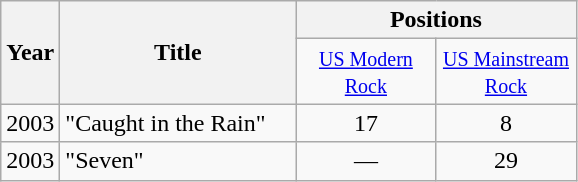<table class="wikitable">
<tr>
<th width="28" rowspan="2">Year</th>
<th width="150" rowspan="2">Title</th>
<th colspan="2">Positions</th>
</tr>
<tr>
<td width="86" align="center"><small><a href='#'>US Modern Rock</a></small></td>
<td width="86" align="center"><small><a href='#'>US Mainstream Rock</a></small></td>
</tr>
<tr>
<td>2003</td>
<td>"Caught in the Rain"</td>
<td align="center">17</td>
<td align="center">8</td>
</tr>
<tr>
<td>2003</td>
<td>"Seven"</td>
<td align="center">—</td>
<td align="center">29</td>
</tr>
</table>
